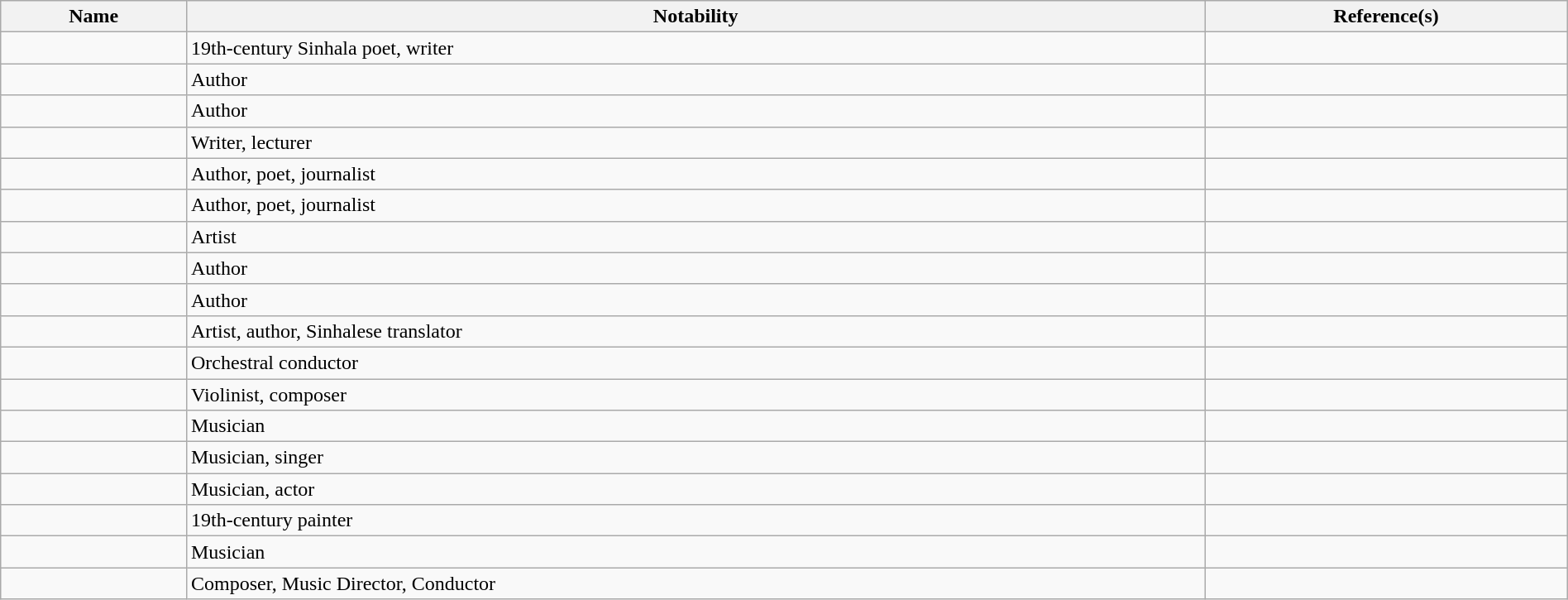<table class="wikitable sortable" style="width:100%">
<tr>
<th style="width:*;">Name</th>
<th style="width:65%;" class="unsortable">Notability</th>
<th style="width:*;" class="unsortable">Reference(s)</th>
</tr>
<tr>
<td></td>
<td>19th-century Sinhala poet, writer</td>
<td style="text-align:center;"></td>
</tr>
<tr>
<td></td>
<td>Author</td>
<td style="text-align:center;"></td>
</tr>
<tr>
<td></td>
<td>Author</td>
<td style="text-align:center;"></td>
</tr>
<tr>
<td></td>
<td>Writer, lecturer</td>
<td style="text-align:center;"></td>
</tr>
<tr>
<td></td>
<td>Author, poet, journalist</td>
<td style="text-align:center;"></td>
</tr>
<tr>
<td></td>
<td>Author, poet, journalist</td>
<td style="text-align:center;"></td>
</tr>
<tr>
<td></td>
<td>Artist</td>
<td style="text-align:center;"></td>
</tr>
<tr>
<td></td>
<td>Author</td>
<td style="text-align:center;"></td>
</tr>
<tr>
<td></td>
<td>Author</td>
<td style="text-align:center;"></td>
</tr>
<tr>
<td></td>
<td>Artist, author, Sinhalese translator</td>
<td style="text-align:center;"></td>
</tr>
<tr>
<td></td>
<td>Orchestral conductor</td>
<td style="text-align:center;"></td>
</tr>
<tr>
<td></td>
<td>Violinist, composer</td>
<td style="text-align:center;"></td>
</tr>
<tr>
<td></td>
<td>Musician</td>
<td style="text-align:center;"></td>
</tr>
<tr>
<td></td>
<td>Musician, singer</td>
<td style="text-align:center;"></td>
</tr>
<tr>
<td></td>
<td>Musician, actor</td>
<td style="text-align:center;"></td>
</tr>
<tr>
<td></td>
<td>19th-century painter</td>
<td style="text-align:center;"></td>
</tr>
<tr>
<td></td>
<td>Musician</td>
<td style="text-align:center;"></td>
</tr>
<tr>
<td></td>
<td>Composer, Music Director, Conductor</td>
<td style="text-align:center;"></td>
</tr>
</table>
